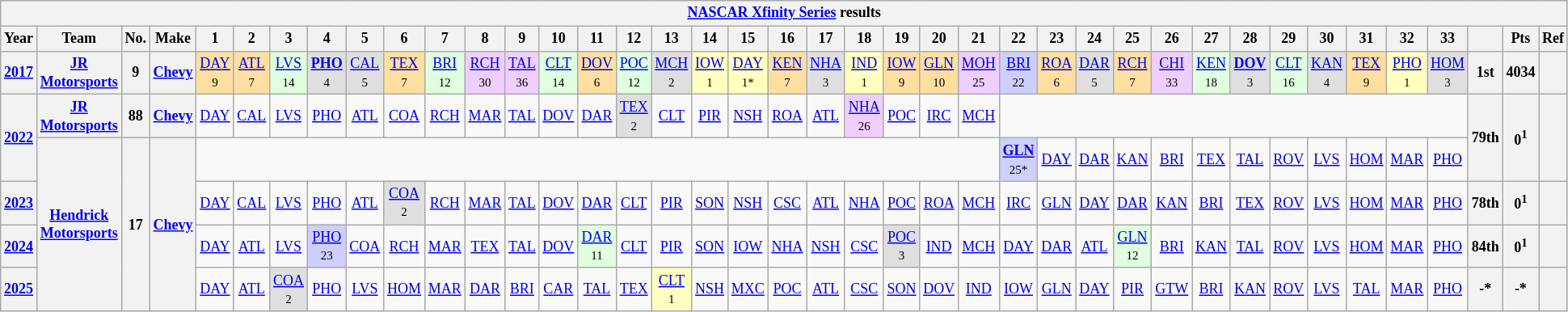<table class="wikitable" style="text-align:center; font-size:75%">
<tr>
<th colspan=42><a href='#'>NASCAR Xfinity Series</a> results</th>
</tr>
<tr>
<th>Year</th>
<th>Team</th>
<th>No.</th>
<th>Make</th>
<th>1</th>
<th>2</th>
<th>3</th>
<th>4</th>
<th>5</th>
<th>6</th>
<th>7</th>
<th>8</th>
<th>9</th>
<th>10</th>
<th>11</th>
<th>12</th>
<th>13</th>
<th>14</th>
<th>15</th>
<th>16</th>
<th>17</th>
<th>18</th>
<th>19</th>
<th>20</th>
<th>21</th>
<th>22</th>
<th>23</th>
<th>24</th>
<th>25</th>
<th>26</th>
<th>27</th>
<th>28</th>
<th>29</th>
<th>30</th>
<th>31</th>
<th>32</th>
<th>33</th>
<th></th>
<th>Pts</th>
<th>Ref</th>
</tr>
<tr>
<th><a href='#'>2017</a></th>
<th><a href='#'>JR Motorsports</a></th>
<th>9</th>
<th><a href='#'>Chevy</a></th>
<td style="background:#FFDF9F;"><a href='#'>DAY</a><br><small>9</small></td>
<td style="background:#FFDF9F;"><a href='#'>ATL</a><br><small>7</small></td>
<td style="background:#DFFFDF;"><a href='#'>LVS</a><br><small>14</small></td>
<td style="background:#DFDFDF;"><strong><a href='#'>PHO</a></strong><br><small>4</small></td>
<td style="background:#DFDFDF;"><a href='#'>CAL</a><br><small>5</small></td>
<td style="background:#FFDF9F;"><a href='#'>TEX</a><br><small>7</small></td>
<td style="background:#DFFFDF;"><a href='#'>BRI</a><br><small>12</small></td>
<td style="background:#EFCFFF;"><a href='#'>RCH</a><br><small>30</small></td>
<td style="background:#EFCFFF;"><a href='#'>TAL</a><br><small>36</small></td>
<td style="background:#DFFFDF;"><a href='#'>CLT</a><br><small>14</small></td>
<td style="background:#FFDF9F;"><a href='#'>DOV</a><br><small>6</small></td>
<td style="background:#DFFFDF;"><a href='#'>POC</a><br><small>12</small></td>
<td style="background:#DFDFDF;"><a href='#'>MCH</a><br><small>2</small></td>
<td style="background:#FFFFBF;"><a href='#'>IOW</a><br><small>1</small></td>
<td style="background:#FFFFBF;"><a href='#'>DAY</a><br><small>1*</small></td>
<td style="background:#FFDF9F;"><a href='#'>KEN</a><br><small>7</small></td>
<td style="background:#DFDFDF;"><a href='#'>NHA</a><br><small>3</small></td>
<td style="background:#FFFFBF;"><a href='#'>IND</a><br><small>1</small></td>
<td style="background:#FFDF9F;"><a href='#'>IOW</a><br><small>9</small></td>
<td style="background:#FFDF9F;"><a href='#'>GLN</a><br><small>10</small></td>
<td style="background:#EFCFFF;"><a href='#'>MOH</a><br><small>25</small></td>
<td style="background:#CFCFFF;"><a href='#'>BRI</a><br><small>22</small></td>
<td style="background:#FFDF9F;"><a href='#'>ROA</a><br><small>6</small></td>
<td style="background:#DFDFDF;"><a href='#'>DAR</a><br><small>5</small></td>
<td style="background:#FFDF9F;"><a href='#'>RCH</a><br><small>7</small></td>
<td style="background:#EFCFFF;"><a href='#'>CHI</a><br><small>33</small></td>
<td style="background:#DFFFDF;"><a href='#'>KEN</a><br><small>18</small></td>
<td style="background:#DFDFDF;"><strong><a href='#'>DOV</a></strong><br><small>3</small></td>
<td style="background:#DFFFDF;"><a href='#'>CLT</a><br><small>16</small></td>
<td style="background:#DFDFDF;"><a href='#'>KAN</a><br><small>4</small></td>
<td style="background:#FFDF9F;"><a href='#'>TEX</a><br><small>9</small></td>
<td style="background:#FFFFBF;"><a href='#'>PHO</a><br><small>1</small></td>
<td style="background:#DFDFDF;"><a href='#'>HOM</a><br><small>3</small></td>
<th>1st</th>
<th>4034</th>
<th></th>
</tr>
<tr>
<th rowspan=2><a href='#'>2022</a></th>
<th><a href='#'>JR Motorsports</a></th>
<th>88</th>
<th><a href='#'>Chevy</a></th>
<td><a href='#'>DAY</a></td>
<td><a href='#'>CAL</a></td>
<td><a href='#'>LVS</a></td>
<td><a href='#'>PHO</a></td>
<td><a href='#'>ATL</a></td>
<td><a href='#'>COA</a></td>
<td><a href='#'>RCH</a></td>
<td><a href='#'>MAR</a></td>
<td><a href='#'>TAL</a></td>
<td><a href='#'>DOV</a></td>
<td><a href='#'>DAR</a></td>
<td style="background:#DFDFDF;"><a href='#'>TEX</a><br><small>2</small></td>
<td><a href='#'>CLT</a></td>
<td><a href='#'>PIR</a></td>
<td><a href='#'>NSH</a></td>
<td><a href='#'>ROA</a></td>
<td><a href='#'>ATL</a></td>
<td style="background:#EFCFFF;"><a href='#'>NHA</a><br><small>26</small></td>
<td><a href='#'>POC</a></td>
<td><a href='#'>IRC</a></td>
<td><a href='#'>MCH</a></td>
<td colspan=12></td>
<th rowspan=2>79th</th>
<th rowspan=2>0<sup>1</sup></th>
<th rowspan=2></th>
</tr>
<tr>
<th rowspan=4><a href='#'>Hendrick Motorsports</a></th>
<th rowspan=4>17</th>
<th rowspan=4><a href='#'>Chevy</a></th>
<td colspan=21></td>
<td style="background:#CFCFFF;"><strong><a href='#'>GLN</a></strong><br><small>25*</small></td>
<td><a href='#'>DAY</a></td>
<td><a href='#'>DAR</a></td>
<td><a href='#'>KAN</a></td>
<td><a href='#'>BRI</a></td>
<td><a href='#'>TEX</a></td>
<td><a href='#'>TAL</a></td>
<td><a href='#'>ROV</a></td>
<td><a href='#'>LVS</a></td>
<td><a href='#'>HOM</a></td>
<td><a href='#'>MAR</a></td>
<td><a href='#'>PHO</a></td>
</tr>
<tr>
<th><a href='#'>2023</a></th>
<td><a href='#'>DAY</a></td>
<td><a href='#'>CAL</a></td>
<td><a href='#'>LVS</a></td>
<td><a href='#'>PHO</a></td>
<td><a href='#'>ATL</a></td>
<td style="background:#DFDFDF;"><a href='#'>COA</a><br><small>2</small></td>
<td><a href='#'>RCH</a></td>
<td><a href='#'>MAR</a></td>
<td><a href='#'>TAL</a></td>
<td><a href='#'>DOV</a></td>
<td><a href='#'>DAR</a></td>
<td><a href='#'>CLT</a></td>
<td><a href='#'>PIR</a></td>
<td><a href='#'>SON</a></td>
<td><a href='#'>NSH</a></td>
<td><a href='#'>CSC</a></td>
<td><a href='#'>ATL</a></td>
<td><a href='#'>NHA</a></td>
<td><a href='#'>POC</a></td>
<td><a href='#'>ROA</a></td>
<td><a href='#'>MCH</a></td>
<td><a href='#'>IRC</a></td>
<td><a href='#'>GLN</a></td>
<td><a href='#'>DAY</a></td>
<td><a href='#'>DAR</a></td>
<td><a href='#'>KAN</a></td>
<td><a href='#'>BRI</a></td>
<td><a href='#'>TEX</a></td>
<td><a href='#'>ROV</a></td>
<td><a href='#'>LVS</a></td>
<td><a href='#'>HOM</a></td>
<td><a href='#'>MAR</a></td>
<td><a href='#'>PHO</a></td>
<th>78th</th>
<th>0<sup>1</sup></th>
<th></th>
</tr>
<tr>
<th><a href='#'>2024</a></th>
<td><a href='#'>DAY</a></td>
<td><a href='#'>ATL</a></td>
<td><a href='#'>LVS</a></td>
<td style="background:#CFCFFF;"><a href='#'>PHO</a><br><small>23</small></td>
<td><a href='#'>COA</a></td>
<td><a href='#'>RCH</a></td>
<td><a href='#'>MAR</a></td>
<td><a href='#'>TEX</a></td>
<td><a href='#'>TAL</a></td>
<td><a href='#'>DOV</a></td>
<td style="background:#DFFFDF;"><a href='#'>DAR</a><br><small>11</small></td>
<td><a href='#'>CLT</a></td>
<td><a href='#'>PIR</a></td>
<td><a href='#'>SON</a></td>
<td><a href='#'>IOW</a></td>
<td><a href='#'>NHA</a></td>
<td><a href='#'>NSH</a></td>
<td><a href='#'>CSC</a></td>
<td style="background:#DFDFDF;"><a href='#'>POC</a><br><small>3</small></td>
<td><a href='#'>IND</a></td>
<td><a href='#'>MCH</a></td>
<td><a href='#'>DAY</a></td>
<td><a href='#'>DAR</a></td>
<td><a href='#'>ATL</a></td>
<td style="background:#DFFFDF;"><a href='#'>GLN</a><br><small>12</small></td>
<td><a href='#'>BRI</a></td>
<td><a href='#'>KAN</a></td>
<td><a href='#'>TAL</a></td>
<td><a href='#'>ROV</a></td>
<td><a href='#'>LVS</a></td>
<td><a href='#'>HOM</a></td>
<td><a href='#'>MAR</a></td>
<td><a href='#'>PHO</a></td>
<th>84th</th>
<th>0<sup>1</sup></th>
<th></th>
</tr>
<tr>
<th><a href='#'>2025</a></th>
<td><a href='#'>DAY</a></td>
<td><a href='#'>ATL</a></td>
<td style="background:#DFDFDF;"><a href='#'>COA</a><br><small>2</small></td>
<td><a href='#'>PHO</a></td>
<td><a href='#'>LVS</a></td>
<td><a href='#'>HOM</a></td>
<td><a href='#'>MAR</a></td>
<td><a href='#'>DAR</a></td>
<td><a href='#'>BRI</a></td>
<td><a href='#'>CAR</a></td>
<td><a href='#'>TAL</a></td>
<td><a href='#'>TEX</a></td>
<td style="background:#FFFFBF;"><a href='#'>CLT</a><br><small>1</small></td>
<td><a href='#'>NSH</a></td>
<td><a href='#'>MXC</a></td>
<td><a href='#'>POC</a></td>
<td><a href='#'>ATL</a></td>
<td><a href='#'>CSC</a></td>
<td><a href='#'>SON</a></td>
<td><a href='#'>DOV</a></td>
<td><a href='#'>IND</a></td>
<td><a href='#'>IOW</a></td>
<td><a href='#'>GLN</a></td>
<td><a href='#'>DAY</a></td>
<td><a href='#'>PIR</a></td>
<td><a href='#'>GTW</a></td>
<td><a href='#'>BRI</a></td>
<td><a href='#'>KAN</a></td>
<td><a href='#'>ROV</a></td>
<td><a href='#'>LVS</a></td>
<td><a href='#'>TAL</a></td>
<td><a href='#'>MAR</a></td>
<td><a href='#'>PHO</a></td>
<th>-*</th>
<th>-*</th>
<th></th>
</tr>
</table>
